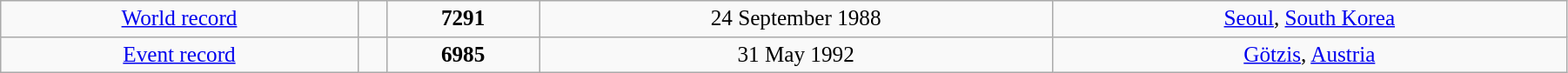<table class="wikitable" style=" text-align:center; font-size:105%;" width="95%">
<tr>
<td><a href='#'>World record</a></td>
<td></td>
<td><strong>7291</strong></td>
<td>24 September 1988</td>
<td> <a href='#'>Seoul</a>, <a href='#'>South Korea</a></td>
</tr>
<tr>
<td><a href='#'>Event record</a></td>
<td></td>
<td><strong>6985</strong></td>
<td>31 May 1992</td>
<td> <a href='#'>Götzis</a>, <a href='#'>Austria</a></td>
</tr>
</table>
